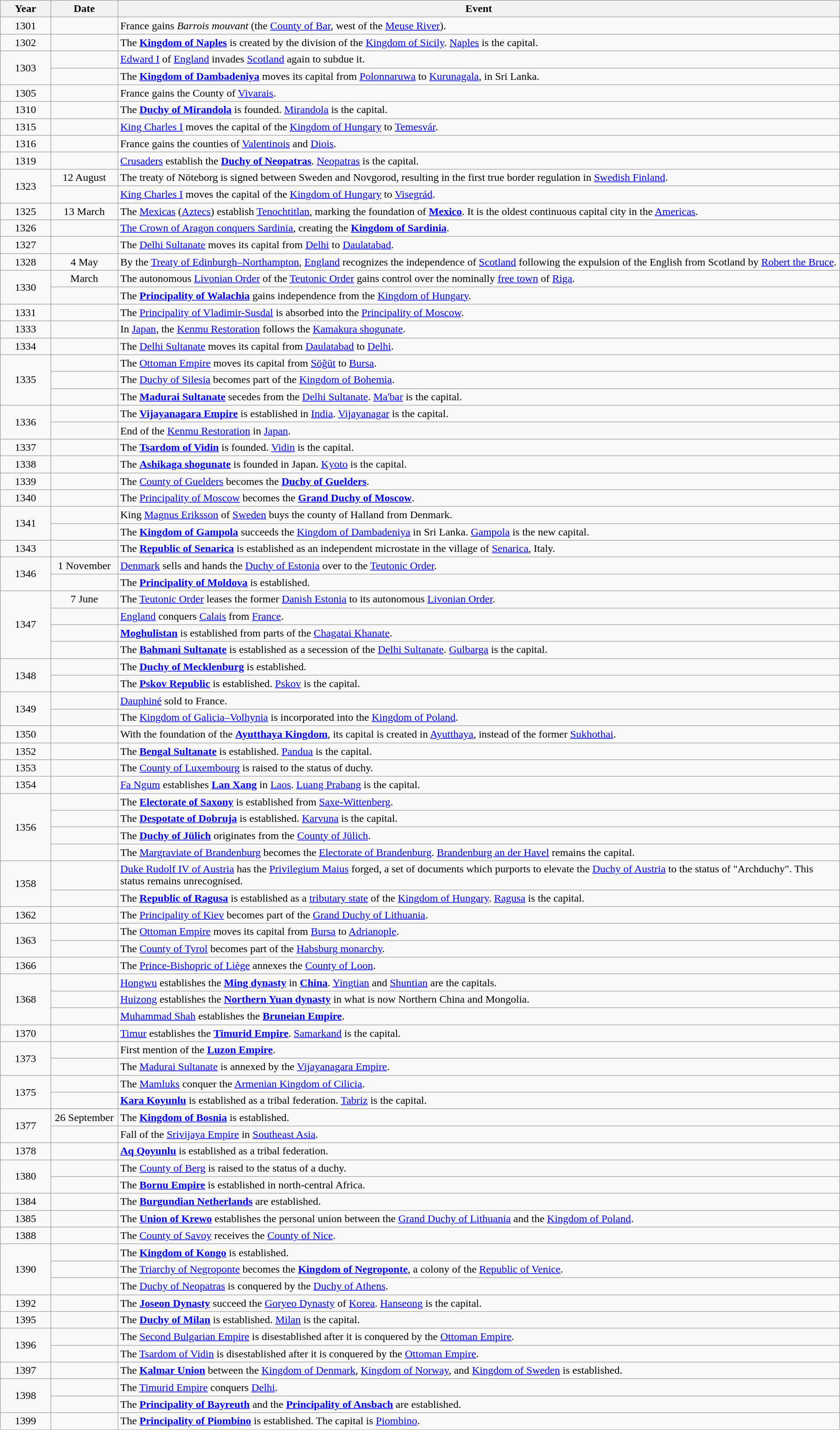<table class=wikitable style="width:100%;">
<tr>
<th style="width:6%">Year</th>
<th style="width:8%">Date</th>
<th style="width:86%">Event</th>
</tr>
<tr>
<td align=center>1301</td>
<td></td>
<td>France gains <em>Barrois mouvant</em> (the <a href='#'>County of Bar</a>, west of the <a href='#'>Meuse River</a>).</td>
</tr>
<tr>
<td align=center>1302</td>
<td></td>
<td>The <strong><a href='#'>Kingdom of Naples</a></strong> is created by the division of the <a href='#'>Kingdom of Sicily</a>. <a href='#'>Naples</a> is the capital.</td>
</tr>
<tr>
<td rowspan=2 align=center>1303</td>
<td></td>
<td><a href='#'>Edward I</a> of <a href='#'>England</a> invades <a href='#'>Scotland</a> again to subdue it.</td>
</tr>
<tr>
<td></td>
<td>The <strong><a href='#'>Kingdom of Dambadeniya</a></strong> moves its capital from <a href='#'>Polonnaruwa</a> to <a href='#'>Kurunagala</a>, in Sri Lanka.</td>
</tr>
<tr>
<td align=center>1305</td>
<td></td>
<td>France gains the County of <a href='#'>Vivarais</a>.</td>
</tr>
<tr>
<td align=center>1310</td>
<td></td>
<td>The <strong><a href='#'>Duchy of Mirandola</a></strong> is founded. <a href='#'>Mirandola</a> is the capital.</td>
</tr>
<tr>
<td align=center>1315</td>
<td></td>
<td><a href='#'>King Charles I</a> moves the capital of the <a href='#'>Kingdom of Hungary</a> to <a href='#'>Temesvár</a>.</td>
</tr>
<tr>
<td align=center>1316</td>
<td></td>
<td>France gains the counties of <a href='#'>Valentinois</a> and <a href='#'>Diois</a>.</td>
</tr>
<tr>
<td align=center>1319</td>
<td></td>
<td><a href='#'>Crusaders</a> establish the <strong><a href='#'>Duchy of Neopatras</a></strong>. <a href='#'>Neopatras</a> is the capital.</td>
</tr>
<tr>
<td rowspan=2 align=center>1323</td>
<td align=center>12 August</td>
<td>The treaty of Nöteborg is signed between Sweden and Novgorod, resulting in the first true border regulation in <a href='#'>Swedish Finland</a>.</td>
</tr>
<tr>
<td></td>
<td><a href='#'>King Charles I</a> moves the capital of the <a href='#'>Kingdom of Hungary</a> to <a href='#'>Visegrád</a>.</td>
</tr>
<tr>
<td align=center>1325</td>
<td align=center>13 March</td>
<td>The <a href='#'>Mexicas</a> (<a href='#'>Aztecs</a>) establish <a href='#'>Tenochtitlan</a>, marking the foundation of <strong><a href='#'>Mexico</a></strong>. It is the oldest continuous capital city in the <a href='#'>Americas</a>.</td>
</tr>
<tr>
<td align=center>1326</td>
<td></td>
<td><a href='#'>The Crown of Aragon conquers Sardinia</a>, creating the <strong><a href='#'>Kingdom of Sardinia</a></strong>.</td>
</tr>
<tr>
<td align=center>1327</td>
<td></td>
<td>The <a href='#'>Delhi Sultanate</a> moves its capital from <a href='#'>Delhi</a> to <a href='#'>Daulatabad</a>.</td>
</tr>
<tr>
<td align=center>1328</td>
<td align=center>4 May</td>
<td>By the <a href='#'>Treaty of Edinburgh–Northampton</a>, <a href='#'>England</a> recognizes the independence of <a href='#'>Scotland</a> following the expulsion of the English from Scotland by <a href='#'>Robert the Bruce</a>.</td>
</tr>
<tr>
<td rowspan=2 align=center>1330</td>
<td align=center>March</td>
<td>The autonomous <a href='#'>Livonian Order</a> of the <a href='#'>Teutonic Order</a> gains control over the nominally <a href='#'>free town</a> of <a href='#'>Riga</a>.</td>
</tr>
<tr>
<td></td>
<td>The <strong><a href='#'>Principality of Walachia</a></strong> gains independence from the <a href='#'>Kingdom of Hungary</a>.</td>
</tr>
<tr>
<td align=center>1331</td>
<td></td>
<td>The <a href='#'>Principality of Vladimir-Susdal</a> is absorbed into the <a href='#'>Principality of Moscow</a>.</td>
</tr>
<tr>
<td align=center>1333</td>
<td></td>
<td>In <a href='#'>Japan</a>, the <a href='#'>Kenmu Restoration</a> follows the <a href='#'>Kamakura shogunate</a>.</td>
</tr>
<tr>
<td align=center>1334</td>
<td></td>
<td>The <a href='#'>Delhi Sultanate</a> moves its capital from <a href='#'>Daulatabad</a> to <a href='#'>Delhi</a>.</td>
</tr>
<tr>
<td rowspan=3 align=center>1335</td>
<td></td>
<td>The <a href='#'>Ottoman Empire</a> moves its capital from <a href='#'>Söğüt</a> to <a href='#'>Bursa</a>.</td>
</tr>
<tr>
<td></td>
<td>The <a href='#'>Duchy of Silesia</a> becomes part of the <a href='#'>Kingdom of Bohemia</a>.</td>
</tr>
<tr>
<td></td>
<td>The <strong><a href='#'>Madurai Sultanate</a></strong> secedes from the <a href='#'>Delhi Sultanate</a>. <a href='#'>Ma'bar</a> is the capital.</td>
</tr>
<tr>
<td rowspan=2 align=center>1336</td>
<td></td>
<td>The <strong><a href='#'>Vijayanagara Empire</a></strong> is established in <a href='#'>India</a>. <a href='#'>Vijayanagar</a> is the capital.</td>
</tr>
<tr>
<td></td>
<td>End of the <a href='#'>Kenmu Restoration</a> in <a href='#'>Japan</a>.</td>
</tr>
<tr>
<td align=center>1337</td>
<td></td>
<td>The <strong><a href='#'>Tsardom of Vidin</a></strong> is founded. <a href='#'>Vidin</a> is the capital.</td>
</tr>
<tr>
<td align=center>1338</td>
<td></td>
<td>The <strong><a href='#'>Ashikaga shogunate</a></strong> is founded in Japan. <a href='#'>Kyoto</a> is the capital.</td>
</tr>
<tr>
<td align=center>1339</td>
<td></td>
<td>The <a href='#'>County of Guelders</a> becomes the <strong><a href='#'>Duchy of Guelders</a></strong>.</td>
</tr>
<tr>
<td align=center>1340</td>
<td></td>
<td>The <a href='#'>Principality of Moscow</a> becomes the <strong><a href='#'>Grand Duchy of Moscow</a></strong>.</td>
</tr>
<tr>
<td rowspan=2 align=center>1341</td>
<td></td>
<td>King <a href='#'>Magnus Eriksson</a> of <a href='#'>Sweden</a> buys the county of Halland from Denmark.</td>
</tr>
<tr>
<td></td>
<td>The <strong><a href='#'>Kingdom of Gampola</a></strong> succeeds the <a href='#'>Kingdom of Dambadeniya</a> in Sri Lanka. <a href='#'>Gampola</a> is the new capital.</td>
</tr>
<tr>
<td align=center>1343</td>
<td></td>
<td>The <strong><a href='#'>Republic of Senarica</a></strong> is established as an independent microstate in the village of <a href='#'>Senarica</a>, Italy.</td>
</tr>
<tr>
<td rowspan=2 align=center>1346</td>
<td align=center>1 November</td>
<td><a href='#'>Denmark</a> sells and hands the <a href='#'>Duchy of Estonia</a> over to the <a href='#'>Teutonic Order</a>.</td>
</tr>
<tr>
<td></td>
<td>The <strong><a href='#'>Principality of Moldova</a></strong> is established.</td>
</tr>
<tr>
<td rowspan=4 align=center>1347</td>
<td align=center>7 June</td>
<td>The <a href='#'>Teutonic Order</a> leases the former <a href='#'>Danish Estonia</a> to its autonomous <a href='#'>Livonian Order</a>.</td>
</tr>
<tr>
<td></td>
<td><a href='#'>England</a> conquers <a href='#'>Calais</a> from <a href='#'>France</a>.</td>
</tr>
<tr>
<td></td>
<td><strong><a href='#'>Moghulistan</a></strong> is established from parts of the <a href='#'>Chagatai Khanate</a>.</td>
</tr>
<tr>
<td></td>
<td>The <strong><a href='#'>Bahmani Sultanate</a></strong> is established as a secession of the <a href='#'>Delhi Sultanate</a>. <a href='#'>Gulbarga</a> is the capital.</td>
</tr>
<tr>
<td rowspan=2 align=center>1348</td>
<td></td>
<td>The <strong><a href='#'>Duchy of Mecklenburg</a></strong> is established.</td>
</tr>
<tr>
<td></td>
<td>The <strong><a href='#'>Pskov Republic</a></strong> is established. <a href='#'>Pskov</a> is the capital.</td>
</tr>
<tr>
<td rowspan=2 align=center>1349</td>
<td></td>
<td><a href='#'>Dauphiné</a> sold to France.</td>
</tr>
<tr>
<td></td>
<td>The <a href='#'>Kingdom of Galicia–Volhynia</a> is incorporated into the <a href='#'>Kingdom of Poland</a>.</td>
</tr>
<tr>
<td align=center>1350</td>
<td></td>
<td>With the foundation of the <strong><a href='#'>Ayutthaya Kingdom</a></strong>, its capital is created in <a href='#'>Ayutthaya</a>, instead of the former <a href='#'>Sukhothai</a>.</td>
</tr>
<tr>
<td align=center>1352</td>
<td></td>
<td>The <strong><a href='#'>Bengal Sultanate</a></strong> is established. <a href='#'>Pandua</a> is the capital.</td>
</tr>
<tr>
<td align=center>1353</td>
<td></td>
<td>The <a href='#'>County of Luxembourg</a> is raised to the status of duchy.</td>
</tr>
<tr>
<td align=center>1354</td>
<td></td>
<td><a href='#'>Fa Ngum</a> establishes <strong><a href='#'>Lan Xang</a></strong> in <a href='#'>Laos</a>. <a href='#'>Luang Prabang</a> is the capital.</td>
</tr>
<tr>
<td rowspan=4 align=center>1356</td>
<td></td>
<td>The <strong><a href='#'>Electorate of Saxony</a></strong> is established from <a href='#'>Saxe-Wittenberg</a>.</td>
</tr>
<tr>
<td></td>
<td>The <strong><a href='#'>Despotate of Dobruja</a></strong> is established. <a href='#'>Karvuna</a> is the capital.</td>
</tr>
<tr>
<td></td>
<td>The <strong><a href='#'>Duchy of Jülich</a></strong> originates from the <a href='#'>County of Jülich</a>.</td>
</tr>
<tr>
<td></td>
<td>The <a href='#'>Margraviate of Brandenburg</a> becomes the <a href='#'>Electorate of Brandenburg</a>. <a href='#'>Brandenburg an der Havel</a> remains the capital.</td>
</tr>
<tr>
<td rowspan=2 align=center>1358</td>
<td></td>
<td><a href='#'>Duke Rudolf IV of Austria</a> has the <a href='#'>Privilegium Maius</a> forged, a set of documents which purports to elevate the <a href='#'>Duchy of Austria</a> to the status of "Archduchy". This status remains unrecognised.</td>
</tr>
<tr>
<td></td>
<td>The <strong><a href='#'>Republic of Ragusa</a></strong> is established as a <a href='#'>tributary state</a> of the <a href='#'>Kingdom of Hungary</a>. <a href='#'>Ragusa</a> is the capital.</td>
</tr>
<tr>
<td align=center>1362</td>
<td></td>
<td>The <a href='#'>Principality of Kiev</a> becomes part of the <a href='#'>Grand Duchy of Lithuania</a>.</td>
</tr>
<tr>
<td rowspan=2 align=center>1363</td>
<td></td>
<td>The <a href='#'>Ottoman Empire</a> moves its capital from <a href='#'>Bursa</a> to <a href='#'>Adrianople</a>.</td>
</tr>
<tr>
<td></td>
<td>The <a href='#'>County of Tyrol</a> becomes part of the <a href='#'>Habsburg monarchy</a>.</td>
</tr>
<tr>
<td align=center>1366</td>
<td></td>
<td>The <a href='#'>Prince-Bishopric of Liège</a> annexes the <a href='#'>County of Loon</a>.</td>
</tr>
<tr>
<td rowspan=3 align=center>1368</td>
<td></td>
<td><a href='#'>Hongwu</a> establishes the <strong><a href='#'>Ming dynasty</a></strong> in <strong><a href='#'>China</a></strong>. <a href='#'>Yingtian</a> and <a href='#'>Shuntian</a> are the capitals.</td>
</tr>
<tr>
<td></td>
<td><a href='#'>Huizong</a> establishes the <strong><a href='#'>Northern Yuan dynasty</a></strong> in what is now Northern China and Mongolia.</td>
</tr>
<tr>
<td></td>
<td><a href='#'>Muhammad Shah</a> establishes the <strong><a href='#'>Bruneian Empire</a></strong>.</td>
</tr>
<tr>
<td align=center>1370</td>
<td></td>
<td><a href='#'>Timur</a> establishes the <strong><a href='#'>Timurid Empire</a></strong>. <a href='#'>Samarkand</a> is the capital.</td>
</tr>
<tr>
<td rowspan=2 align=center>1373</td>
<td></td>
<td>First mention of the <strong><a href='#'>Luzon Empire</a></strong>.</td>
</tr>
<tr>
<td></td>
<td>The <a href='#'>Madurai Sultanate</a> is annexed by the <a href='#'>Vijayanagara Empire</a>.</td>
</tr>
<tr>
<td rowspan=2 align=center>1375</td>
<td></td>
<td>The <a href='#'>Mamluks</a> conquer the <a href='#'>Armenian Kingdom of Cilicia</a>.</td>
</tr>
<tr>
<td></td>
<td><strong><a href='#'>Kara Koyunlu</a></strong> is established as a tribal federation. <a href='#'>Tabriz</a> is the capital.</td>
</tr>
<tr>
<td rowspan=2 align=center>1377</td>
<td align=center>26 September</td>
<td>The <strong><a href='#'>Kingdom of Bosnia</a></strong> is established.</td>
</tr>
<tr>
<td></td>
<td>Fall of the <a href='#'>Srivijaya Empire</a> in <a href='#'>Southeast Asia</a>.</td>
</tr>
<tr>
<td align=center>1378</td>
<td></td>
<td><strong><a href='#'>Aq Qoyunlu</a></strong> is established as a tribal federation.</td>
</tr>
<tr>
<td rowspan=2 align=center>1380</td>
<td></td>
<td>The <a href='#'>County of Berg</a> is raised to the status of a duchy.</td>
</tr>
<tr>
<td></td>
<td>The <strong><a href='#'>Bornu Empire</a></strong> is established in north-central Africa.</td>
</tr>
<tr>
<td align=center>1384</td>
<td></td>
<td>The <strong><a href='#'>Burgundian Netherlands</a></strong> are established.</td>
</tr>
<tr>
<td align=center>1385</td>
<td></td>
<td>The <strong><a href='#'>Union of Krewo</a></strong> establishes the personal union between the <a href='#'>Grand Duchy of Lithuania</a> and the <a href='#'>Kingdom of Poland</a>.</td>
</tr>
<tr>
<td align=center>1388</td>
<td></td>
<td>The <a href='#'>County of Savoy</a> receives the <a href='#'>County of Nice</a>.</td>
</tr>
<tr>
<td rowspan=3 align=center>1390</td>
<td></td>
<td>The <strong><a href='#'>Kingdom of Kongo</a></strong> is established.</td>
</tr>
<tr>
<td></td>
<td>The <a href='#'>Triarchy of Negroponte</a> becomes the <strong><a href='#'>Kingdom of Negroponte</a></strong>, a colony of the <a href='#'>Republic of Venice</a>.</td>
</tr>
<tr>
<td></td>
<td>The <a href='#'>Duchy of Neopatras</a> is conquered by the <a href='#'>Duchy of Athens</a>.</td>
</tr>
<tr>
<td align=center>1392</td>
<td></td>
<td>The <strong><a href='#'>Joseon Dynasty</a></strong> succeed the <a href='#'>Goryeo Dynasty</a> of <a href='#'>Korea</a>. <a href='#'>Hanseong</a> is the capital.</td>
</tr>
<tr>
<td align=center>1395</td>
<td></td>
<td>The <strong><a href='#'>Duchy of Milan</a></strong> is established. <a href='#'>Milan</a> is the capital.</td>
</tr>
<tr>
<td rowspan=2 align=center>1396</td>
<td></td>
<td>The <a href='#'>Second Bulgarian Empire</a> is disestablished after it is conquered by the <a href='#'>Ottoman Empire</a>.</td>
</tr>
<tr>
<td></td>
<td>The <a href='#'>Tsardom of Vidin</a> is disestablished after it is conquered by the <a href='#'>Ottoman Empire</a>.</td>
</tr>
<tr>
<td align=center>1397</td>
<td></td>
<td>The <strong><a href='#'>Kalmar Union</a></strong> between the <a href='#'>Kingdom of Denmark</a>, <a href='#'>Kingdom of Norway</a>, and <a href='#'>Kingdom of Sweden</a> is established.</td>
</tr>
<tr>
<td rowspan=2 align=center>1398</td>
<td></td>
<td>The <a href='#'>Timurid Empire</a> conquers <a href='#'>Delhi</a>.</td>
</tr>
<tr>
<td></td>
<td>The <strong><a href='#'>Principality of Bayreuth</a></strong> and the <strong><a href='#'>Principality of Ansbach</a></strong> are established.</td>
</tr>
<tr>
<td align=center>1399</td>
<td></td>
<td>The <strong><a href='#'>Principality of Piombino</a></strong> is established. The capital is <a href='#'>Piombino</a>.</td>
</tr>
</table>
